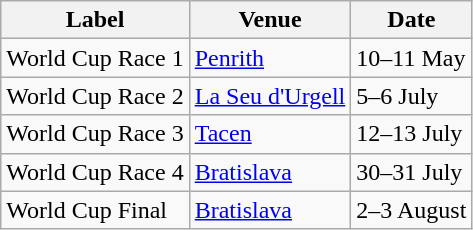<table class="wikitable">
<tr>
<th>Label</th>
<th>Venue</th>
<th>Date</th>
</tr>
<tr align=left>
<td>World Cup Race 1</td>
<td align=left> <a href='#'>Penrith</a></td>
<td align=left>10–11 May</td>
</tr>
<tr align=left>
<td>World Cup Race 2</td>
<td align=left> <a href='#'>La Seu d'Urgell</a></td>
<td align=left>5–6 July</td>
</tr>
<tr align=left>
<td>World Cup Race 3</td>
<td align=left> <a href='#'>Tacen</a></td>
<td align=left>12–13 July</td>
</tr>
<tr align=left>
<td>World Cup Race 4</td>
<td align=left> <a href='#'>Bratislava</a></td>
<td align=left>30–31 July</td>
</tr>
<tr align=left>
<td>World Cup Final</td>
<td align=left> <a href='#'>Bratislava</a></td>
<td align=left>2–3 August</td>
</tr>
</table>
